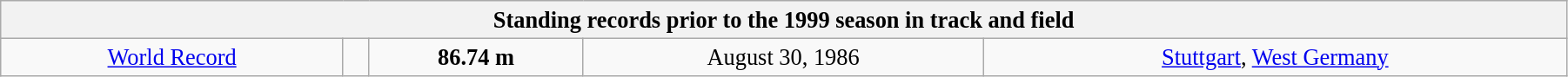<table class="wikitable" style=" text-align:center; font-size:110%;" width="95%">
<tr>
<th colspan="5">Standing records prior to the 1999 season in track and field</th>
</tr>
<tr>
<td><a href='#'>World Record</a></td>
<td></td>
<td><strong>86.74 m </strong></td>
<td>August 30, 1986</td>
<td> <a href='#'>Stuttgart</a>, <a href='#'>West Germany</a></td>
</tr>
</table>
